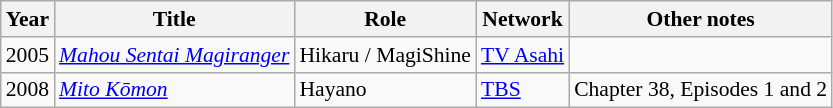<table class="wikitable" style="font-size: 90%;">
<tr>
<th>Year</th>
<th>Title</th>
<th>Role</th>
<th>Network</th>
<th>Other notes</th>
</tr>
<tr>
<td>2005</td>
<td><em><a href='#'>Mahou Sentai Magiranger</a></em></td>
<td>Hikaru / MagiShine</td>
<td><a href='#'>TV Asahi</a></td>
<td></td>
</tr>
<tr>
<td>2008</td>
<td><em><a href='#'>Mito Kōmon</a></em></td>
<td>Hayano</td>
<td><a href='#'>TBS</a></td>
<td>Chapter 38, Episodes 1 and 2</td>
</tr>
</table>
